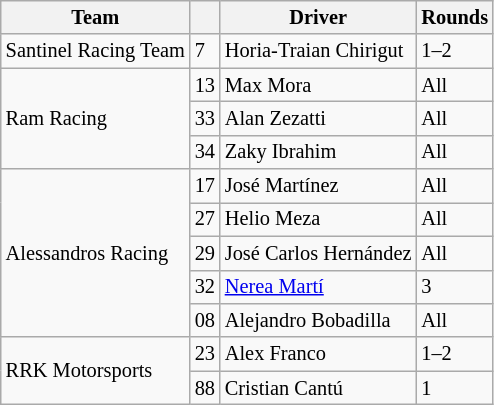<table class="wikitable" style="font-size: 85%">
<tr>
<th>Team</th>
<th></th>
<th>Driver</th>
<th>Rounds</th>
</tr>
<tr>
<td nowrap> Santinel Racing Team</td>
<td>7</td>
<td> Horia-Traian Chirigut</td>
<td>1–2</td>
</tr>
<tr>
<td rowspan=3> Ram Racing</td>
<td>13</td>
<td> Max Mora</td>
<td>All</td>
</tr>
<tr>
<td>33</td>
<td> Alan Zezatti</td>
<td>All</td>
</tr>
<tr>
<td>34</td>
<td> Zaky Ibrahim</td>
<td>All</td>
</tr>
<tr>
<td rowspan=5 nowrap> Alessandros Racing</td>
<td>17</td>
<td> José Martínez</td>
<td>All</td>
</tr>
<tr>
<td>27</td>
<td> Helio Meza</td>
<td>All</td>
</tr>
<tr>
<td>29</td>
<td nowrap> José Carlos Hernández</td>
<td>All</td>
</tr>
<tr>
<td>32</td>
<td> <a href='#'>Nerea Martí</a></td>
<td>3</td>
</tr>
<tr>
<td>08</td>
<td> Alejandro Bobadilla</td>
<td>All</td>
</tr>
<tr>
<td rowspan=2> RRK Motorsports</td>
<td>23</td>
<td> Alex Franco</td>
<td>1–2</td>
</tr>
<tr>
<td>88</td>
<td> Cristian Cantú</td>
<td>1</td>
</tr>
</table>
